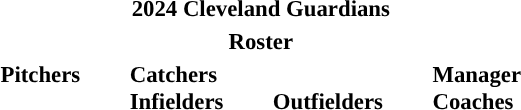<table class="toccolours" style="font-size: 95%;">
<tr>
<th colspan="10">2024 Cleveland Guardians</th>
</tr>
<tr>
<th colspan="10">Roster</th>
</tr>
<tr>
<td valign="top"><strong>Pitchers</strong><br>



























</td>
<td style="width:25px;"></td>
<td valign="top"><strong>Catchers</strong><br>


<strong>Infielders</strong>







</td>
<td style="width:25px;"></td>
<td valign="top"><br><strong>Outfielders</strong>









</td>
<td style="width:25px;"></td>
<td valign="top"><strong>Manager</strong><br>
<strong>Coaches</strong>
 
 
 
 
 
 
 
 
 
 
 
 
 
 </td>
</tr>
</table>
